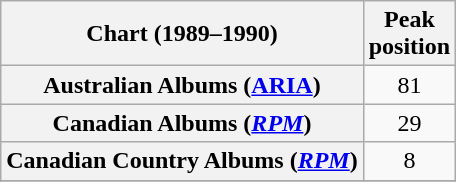<table class="wikitable sortable plainrowheaders" style="text-align:center">
<tr>
<th scope="col">Chart (1989–1990)</th>
<th scope="col">Peak<br> position</th>
</tr>
<tr>
<th scope="row">Australian Albums (<a href='#'>ARIA</a>)</th>
<td>81</td>
</tr>
<tr>
<th scope="row">Canadian Albums (<em><a href='#'>RPM</a></em>)</th>
<td>29</td>
</tr>
<tr>
<th scope="row">Canadian Country Albums (<em><a href='#'>RPM</a></em>)</th>
<td>8</td>
</tr>
<tr>
</tr>
<tr>
</tr>
</table>
